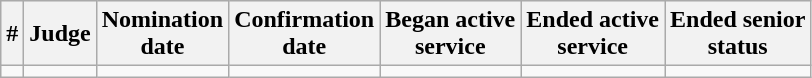<table class="sortable wikitable">
<tr bgcolor="#ececec">
<th>#</th>
<th>Judge</th>
<th>Nomination<br>date</th>
<th>Confirmation<br>date</th>
<th>Began active<br>service</th>
<th>Ended active<br>service</th>
<th>Ended senior<br>status</th>
</tr>
<tr>
<td></td>
<td></td>
<td align="center"></td>
<td align="center"></td>
<td></td>
<td></td>
<td></td>
</tr>
</table>
